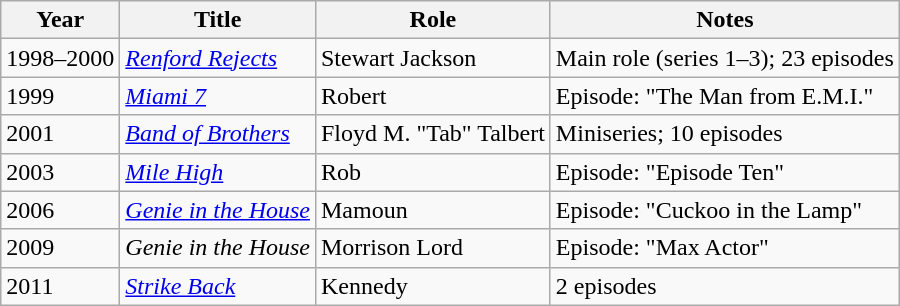<table class="wikitable sortable">
<tr>
<th>Year</th>
<th>Title</th>
<th>Role</th>
<th class="unsortable">Notes</th>
</tr>
<tr>
<td>1998–2000</td>
<td><em><a href='#'>Renford Rejects</a></em></td>
<td>Stewart Jackson</td>
<td>Main role (series 1–3); 23 episodes</td>
</tr>
<tr>
<td>1999</td>
<td><em><a href='#'>Miami 7</a></em></td>
<td>Robert</td>
<td>Episode: "The Man from E.M.I."</td>
</tr>
<tr>
<td>2001</td>
<td><em><a href='#'>Band of Brothers</a></em></td>
<td>Floyd M. "Tab" Talbert</td>
<td>Miniseries; 10 episodes</td>
</tr>
<tr>
<td>2003</td>
<td><em><a href='#'>Mile High</a></em></td>
<td>Rob</td>
<td>Episode: "Episode Ten"</td>
</tr>
<tr>
<td>2006</td>
<td><em><a href='#'>Genie in the House</a></em></td>
<td>Mamoun</td>
<td>Episode: "Cuckoo in the Lamp"</td>
</tr>
<tr>
<td>2009</td>
<td><em>Genie in the House</em></td>
<td>Morrison Lord</td>
<td>Episode: "Max Actor"</td>
</tr>
<tr>
<td>2011</td>
<td><em><a href='#'>Strike Back</a></em></td>
<td>Kennedy</td>
<td>2 episodes</td>
</tr>
</table>
